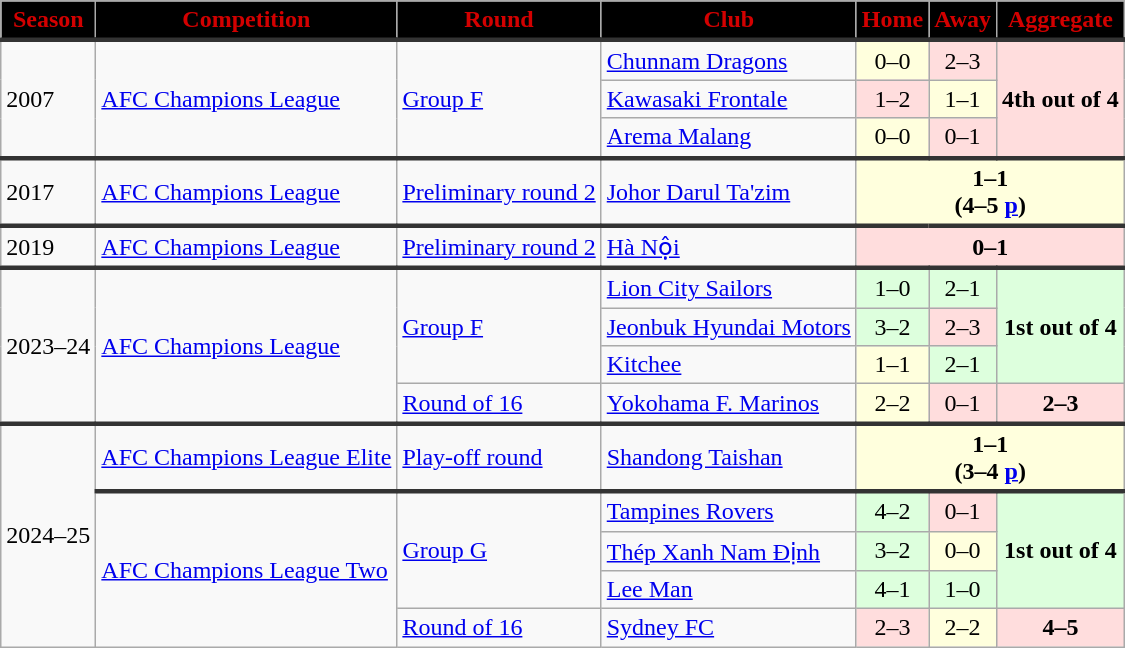<table class="wikitable">
<tr>
<th style="color:#d30000; background:#000000;">Season</th>
<th style="color:#d30000; background:#000000;">Competition</th>
<th style="color:#d30000; background:#000000;">Round</th>
<th style="color:#d30000; background:#000000;">Club</th>
<th style="color:#d30000; background:#000000;">Home</th>
<th style="color:#d30000; background:#000000;">Away</th>
<th style="color:#d30000; background:#000000;">Aggregate</th>
</tr>
<tr style="border-top: 3px solid #333333;">
<td rowspan="3">2007</td>
<td rowspan="3"><a href='#'>AFC Champions League</a></td>
<td rowspan="3"><a href='#'>Group F</a></td>
<td> <a href='#'>Chunnam Dragons</a></td>
<td style="text-align:center; background:#ffd;">0–0</td>
<td style="text-align:center; background:#fdd;">2–3</td>
<td rowspan="3" style="text-align:center; background:#fdd;"><strong>4th out of 4</strong></td>
</tr>
<tr>
<td> <a href='#'>Kawasaki Frontale</a></td>
<td style="text-align:center; background:#fdd;">1–2</td>
<td style="text-align:center; background:#ffd;">1–1</td>
</tr>
<tr>
<td> <a href='#'>Arema Malang</a></td>
<td style="text-align:center; background:#ffd;">0–0</td>
<td style="text-align:center; background:#fdd;">0–1</td>
</tr>
<tr style="border-top: 3px solid #333333;">
<td>2017</td>
<td><a href='#'>AFC Champions League</a></td>
<td><a href='#'>Preliminary round 2</a></td>
<td> <a href='#'>Johor Darul Ta'zim</a></td>
<td colspan="3" style="text-align:center; background:#ffd;"><strong>1–1 <br>(4–5 <a href='#'>p</a>)</strong></td>
</tr>
<tr style="border-top: 3px solid #333333;">
<td>2019</td>
<td><a href='#'>AFC Champions League</a></td>
<td><a href='#'>Preliminary round 2</a></td>
<td> <a href='#'>Hà Nội</a></td>
<td colspan="3" style="text-align:center; background:#fdd;"><strong>0–1</strong></td>
</tr>
<tr style="border-top: 3px solid #333333;">
<td rowspan="4">2023–24</td>
<td rowspan="4"><a href='#'>AFC Champions League</a></td>
<td rowspan="3"><a href='#'>Group F</a></td>
<td> <a href='#'>Lion City Sailors</a></td>
<td style="text-align:center; background:#dfd;">1–0</td>
<td style="text-align:center; background:#dfd;">2–1</td>
<td rowspan="3" style="text-align:center; background:#dfd;"><strong>1st out of 4</strong></td>
</tr>
<tr>
<td> <a href='#'>Jeonbuk Hyundai Motors</a></td>
<td style="text-align:center; background:#dfd;">3–2</td>
<td style="text-align:center; background:#fdd;">2–3</td>
</tr>
<tr>
<td> <a href='#'>Kitchee</a></td>
<td style="text-align:center; background:#ffd;">1–1</td>
<td style="text-align:center; background:#dfd;">2–1</td>
</tr>
<tr>
<td><a href='#'>Round of 16</a></td>
<td> <a href='#'>Yokohama F. Marinos</a></td>
<td style="text-align:center; background:#ffd;">2–2</td>
<td style="text-align:center; background:#fdd;">0–1<br></td>
<td style="text-align:center; background:#fdd;"><strong>2–3</strong></td>
</tr>
<tr style="border-top: 3px solid #333333;">
<td rowspan="5">2024–25</td>
<td><a href='#'>AFC Champions League Elite</a></td>
<td><a href='#'>Play-off round</a></td>
<td> <a href='#'>Shandong Taishan</a></td>
<td colspan="3" style="text-align:center; background:#ffd;"><strong>1–1 <br>(3–4 <a href='#'>p</a>)</strong></td>
</tr>
<tr style="border-top: 3px solid #333333;">
<td rowspan="4"><a href='#'>AFC Champions League Two</a></td>
<td rowspan="3"><a href='#'>Group G</a></td>
<td> <a href='#'>Tampines Rovers</a></td>
<td style="text-align:center; background:#dfd;">4–2</td>
<td style="text-align:center; background:#fdd;">0–1</td>
<td rowspan="3" style="text-align:center; background:#dfd;"><strong>1st out of 4</strong></td>
</tr>
<tr>
<td> <a href='#'>Thép Xanh Nam Định</a></td>
<td style="text-align:center; background:#dfd;">3–2</td>
<td style="text-align:center; background:#ffd;">0–0</td>
</tr>
<tr>
<td> <a href='#'>Lee Man</a></td>
<td style="text-align:center; background:#dfd;">4–1</td>
<td style="text-align:center; background:#dfd;">1–0</td>
</tr>
<tr>
<td><a href='#'>Round of 16</a></td>
<td> <a href='#'>Sydney FC</a></td>
<td style="text-align:center; background:#fdd;">2–3<br></td>
<td style="text-align:center; background:#ffd;">2–2</td>
<td style="text-align:center; background:#fdd;"><strong>4–5</strong></td>
</tr>
</table>
